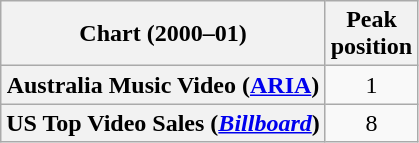<table class="wikitable sortable plainrowheaders" style="text-align:center;">
<tr>
<th scope="col">Chart (2000–01)</th>
<th scope="col">Peak<br>position</th>
</tr>
<tr>
<th scope="row">Australia Music Video (<a href='#'>ARIA</a>)</th>
<td style="text-align:center;">1</td>
</tr>
<tr>
<th scope="row">US Top Video Sales (<em><a href='#'>Billboard</a></em>)</th>
<td style="text-align:center;">8</td>
</tr>
</table>
